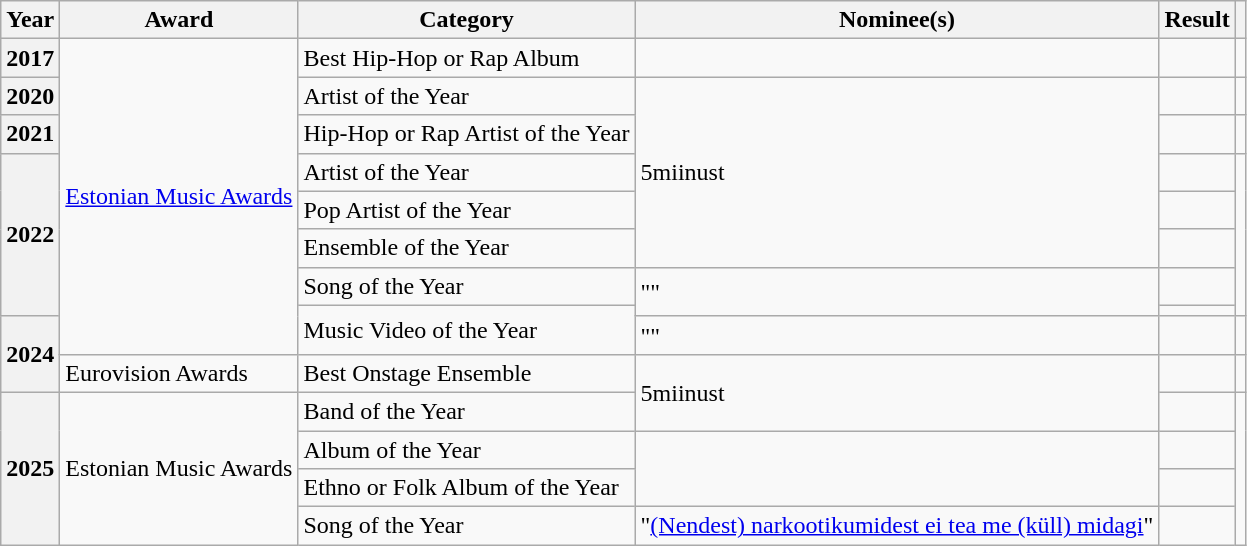<table class="wikitable sortable plainrowheaders">
<tr>
<th scope="col">Year</th>
<th scope="col">Award</th>
<th scope="col">Category</th>
<th scope="col">Nominee(s)</th>
<th scope="col">Result</th>
<th scope="col"></th>
</tr>
<tr>
<th>2017</th>
<td rowspan="9"><a href='#'>Estonian Music Awards</a></td>
<td>Best Hip-Hop or Rap Album</td>
<td></td>
<td></td>
<td></td>
</tr>
<tr>
<th>2020</th>
<td>Artist of the Year</td>
<td rowspan="5">5miinust</td>
<td></td>
<td></td>
</tr>
<tr>
<th>2021</th>
<td>Hip-Hop or Rap Artist of the Year</td>
<td></td>
<td></td>
</tr>
<tr>
<th rowspan="5">2022</th>
<td>Artist of the Year</td>
<td></td>
<td rowspan="5"></td>
</tr>
<tr>
<td>Pop Artist of the Year</td>
<td></td>
</tr>
<tr>
<td>Ensemble of the Year</td>
<td></td>
</tr>
<tr>
<td>Song of the Year</td>
<td rowspan="2">""</td>
<td></td>
</tr>
<tr>
<td rowspan="2">Music Video of the Year</td>
<td></td>
</tr>
<tr>
<th rowspan="2">2024</th>
<td>""<br></td>
<td></td>
<td></td>
</tr>
<tr>
<td>Eurovision Awards</td>
<td>Best Onstage Ensemble</td>
<td rowspan="2">5miinust<br></td>
<td></td>
<td></td>
</tr>
<tr>
<th rowspan="4">2025</th>
<td rowspan="4">Estonian Music Awards</td>
<td>Band of the Year</td>
<td></td>
<td rowspan="4"></td>
</tr>
<tr>
<td>Album of the Year</td>
<td rowspan="2"><br></td>
<td></td>
</tr>
<tr>
<td>Ethno or Folk Album of the Year</td>
<td></td>
</tr>
<tr>
<td>Song of the Year</td>
<td>"<a href='#'>(Nendest) narkootikumidest ei tea me (küll) midagi</a>"<br></td>
<td></td>
</tr>
</table>
